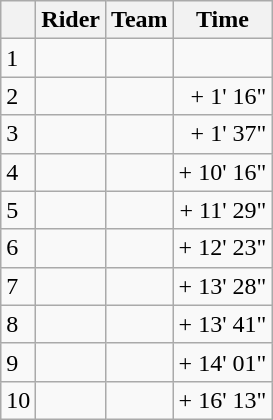<table class="wikitable">
<tr>
<th></th>
<th>Rider</th>
<th>Team</th>
<th>Time</th>
</tr>
<tr>
<td>1</td>
<td> </td>
<td></td>
<td align="right"></td>
</tr>
<tr>
<td>2</td>
<td>  </td>
<td></td>
<td align="right">+ 1' 16"</td>
</tr>
<tr>
<td>3</td>
<td></td>
<td></td>
<td align="right">+ 1' 37"</td>
</tr>
<tr>
<td>4</td>
<td></td>
<td></td>
<td align="right">+ 10' 16"</td>
</tr>
<tr>
<td>5</td>
<td></td>
<td></td>
<td align="right">+ 11' 29"</td>
</tr>
<tr>
<td>6</td>
<td></td>
<td></td>
<td align="right">+ 12' 23"</td>
</tr>
<tr>
<td>7</td>
<td></td>
<td></td>
<td align="right">+ 13' 28"</td>
</tr>
<tr>
<td>8</td>
<td></td>
<td></td>
<td align="right">+ 13' 41"</td>
</tr>
<tr>
<td>9</td>
<td></td>
<td></td>
<td align="right">+ 14' 01"</td>
</tr>
<tr>
<td>10</td>
<td></td>
<td></td>
<td align="right">+ 16' 13"</td>
</tr>
</table>
